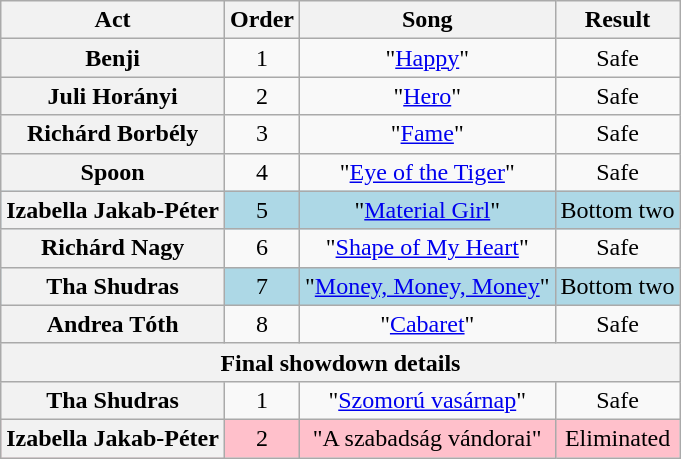<table class="wikitable" style="text-align:center;">
<tr>
<th scope="col">Act</th>
<th scope="col">Order</th>
<th scope="col">Song</th>
<th scope="col">Result</th>
</tr>
<tr>
<th scope="row">Benji</th>
<td>1</td>
<td>"<a href='#'>Happy</a>"</td>
<td>Safe</td>
</tr>
<tr>
<th scope="row">Juli Horányi</th>
<td>2</td>
<td>"<a href='#'>Hero</a>"</td>
<td>Safe</td>
</tr>
<tr>
<th scope="row">Richárd Borbély</th>
<td>3</td>
<td>"<a href='#'>Fame</a>"</td>
<td>Safe</td>
</tr>
<tr>
<th scope="row">Spoon</th>
<td>4</td>
<td>"<a href='#'>Eye of the Tiger</a>"</td>
<td>Safe</td>
</tr>
<tr bgcolor="lightblue">
<th scope="row">Izabella Jakab-Péter</th>
<td>5</td>
<td>"<a href='#'>Material Girl</a>"</td>
<td>Bottom two</td>
</tr>
<tr>
<th scope="row">Richárd Nagy</th>
<td>6</td>
<td>"<a href='#'>Shape of My Heart</a>"</td>
<td>Safe</td>
</tr>
<tr bgcolor="lightblue">
<th scope="row">Tha Shudras</th>
<td>7</td>
<td>"<a href='#'>Money, Money, Money</a>"</td>
<td>Bottom two</td>
</tr>
<tr>
<th scope="row">Andrea Tóth</th>
<td>8</td>
<td>"<a href='#'>Cabaret</a>"</td>
<td>Safe</td>
</tr>
<tr>
<th scope="col" colspan="6">Final showdown details</th>
</tr>
<tr>
<th scope="row">Tha Shudras</th>
<td>1</td>
<td>"<a href='#'>Szomorú vasárnap</a>"</td>
<td>Safe</td>
</tr>
<tr bgcolor="pink">
<th scope="row">Izabella Jakab-Péter</th>
<td>2</td>
<td>"A szabadság vándorai"</td>
<td>Eliminated</td>
</tr>
</table>
